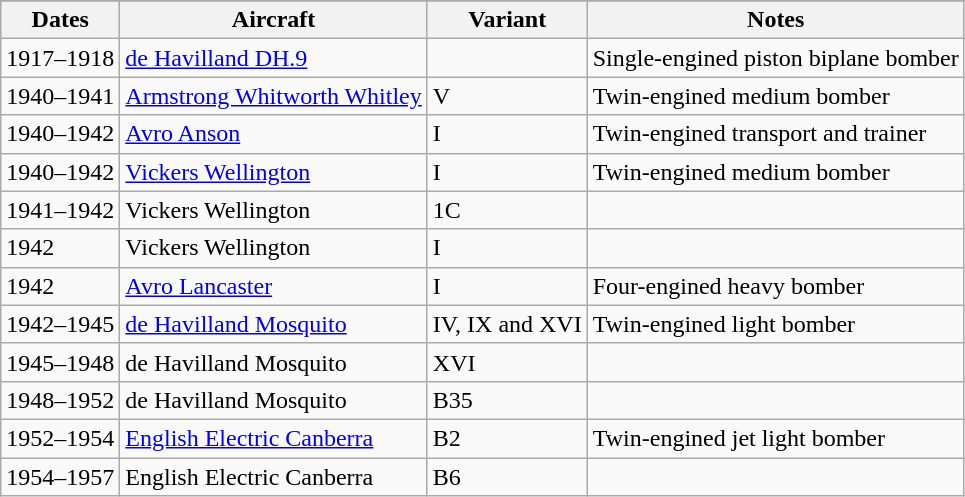<table class="wikitable">
<tr>
</tr>
<tr>
<th>Dates</th>
<th>Aircraft</th>
<th>Variant</th>
<th>Notes</th>
</tr>
<tr>
<td>1917–1918</td>
<td><a href='#'>de Havilland DH.9</a></td>
<td></td>
<td>Single-engined piston biplane bomber</td>
</tr>
<tr>
<td>1940–1941</td>
<td><a href='#'>Armstrong Whitworth Whitley</a></td>
<td>V</td>
<td>Twin-engined medium bomber</td>
</tr>
<tr>
<td>1940–1942</td>
<td><a href='#'>Avro Anson</a></td>
<td>I</td>
<td>Twin-engined transport and trainer</td>
</tr>
<tr>
<td>1940–1942</td>
<td><a href='#'>Vickers Wellington</a></td>
<td>I</td>
<td>Twin-engined medium bomber</td>
</tr>
<tr>
<td>1941–1942</td>
<td>Vickers Wellington</td>
<td>1C</td>
<td></td>
</tr>
<tr>
<td>1942</td>
<td>Vickers Wellington</td>
<td>I</td>
<td></td>
</tr>
<tr>
<td>1942</td>
<td><a href='#'>Avro Lancaster</a></td>
<td>I</td>
<td>Four-engined heavy bomber</td>
</tr>
<tr>
<td>1942–1945</td>
<td><a href='#'>de Havilland Mosquito</a></td>
<td>IV, IX and XVI</td>
<td>Twin-engined light bomber</td>
</tr>
<tr>
<td>1945–1948</td>
<td>de Havilland Mosquito</td>
<td>XVI</td>
<td></td>
</tr>
<tr>
<td>1948–1952</td>
<td>de Havilland Mosquito</td>
<td>B35</td>
<td></td>
</tr>
<tr>
<td>1952–1954</td>
<td><a href='#'>English Electric Canberra</a></td>
<td>B2</td>
<td>Twin-engined jet light bomber</td>
</tr>
<tr>
<td>1954–1957</td>
<td>English Electric Canberra</td>
<td>B6</td>
<td></td>
</tr>
</table>
